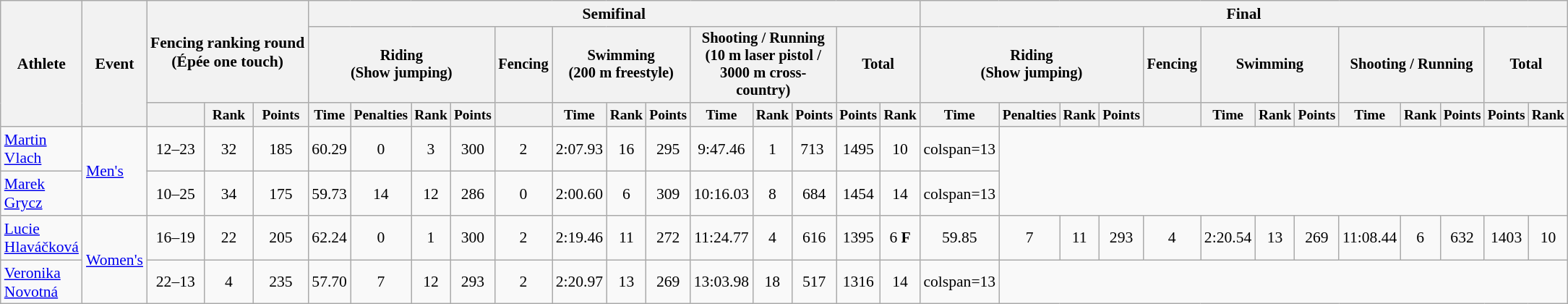<table class="wikitable" style="font-size:90%;text-align:center">
<tr>
<th rowspan="3">Athlete</th>
<th rowspan="3">Event</th>
<th colspan="3" rowspan="2">Fencing ranking round<br><span>(Épée one touch)</span></th>
<th colspan="13">Semifinal</th>
<th colspan="13">Final</th>
</tr>
<tr style="font-size:95%">
<th colspan="4">Riding<br><span>(Show jumping)</span></th>
<th>Fencing</th>
<th colspan="3">Swimming<br><span>(200 m freestyle)</span></th>
<th colspan="3">Shooting / Running<br><span>(10 m laser pistol /</span> <span>3000 m cross-country)</span></th>
<th colspan="2">Total</th>
<th colspan="4">Riding<br><span>(Show jumping)</span></th>
<th>Fencing</th>
<th colspan="3">Swimming</th>
<th colspan="3">Shooting / Running</th>
<th colspan="2">Total</th>
</tr>
<tr style="font-size:90%">
<th></th>
<th>Rank</th>
<th>Points</th>
<th>Time</th>
<th>Penalties</th>
<th>Rank</th>
<th>Points</th>
<th></th>
<th>Time</th>
<th>Rank</th>
<th>Points</th>
<th>Time</th>
<th>Rank</th>
<th>Points</th>
<th>Points</th>
<th>Rank</th>
<th>Time</th>
<th>Penalties</th>
<th>Rank</th>
<th>Points</th>
<th></th>
<th>Time</th>
<th>Rank</th>
<th>Points</th>
<th>Time</th>
<th>Rank</th>
<th>Points</th>
<th>Points</th>
<th>Rank</th>
</tr>
<tr>
<td align=left><a href='#'>Martin Vlach</a></td>
<td align=left rowspan=2><a href='#'>Men's</a></td>
<td>12–23</td>
<td>32</td>
<td>185</td>
<td>60.29</td>
<td>0</td>
<td>3</td>
<td>300</td>
<td>2</td>
<td>2:07.93</td>
<td>16</td>
<td>295</td>
<td>9:47.46</td>
<td>1</td>
<td>713 <strong></strong></td>
<td>1495</td>
<td>10</td>
<td>colspan=13 </td>
</tr>
<tr>
<td align=left><a href='#'>Marek Grycz</a></td>
<td>10–25</td>
<td>34</td>
<td>175</td>
<td>59.73</td>
<td>14</td>
<td>12</td>
<td>286</td>
<td>0</td>
<td>2:00.60</td>
<td>6</td>
<td>309</td>
<td>10:16.03</td>
<td>8</td>
<td>684</td>
<td>1454</td>
<td>14</td>
<td>colspan=13 </td>
</tr>
<tr>
<td align=left><a href='#'>Lucie Hlaváčková</a></td>
<td rowspan="2" align="left"><a href='#'>Women's</a></td>
<td>16–19</td>
<td>22</td>
<td>205</td>
<td>62.24</td>
<td>0</td>
<td>1</td>
<td>300</td>
<td>2</td>
<td>2:19.46</td>
<td>11</td>
<td>272</td>
<td>11:24.77</td>
<td>4</td>
<td>616</td>
<td>1395</td>
<td>6 <strong>F</strong></td>
<td>59.85</td>
<td>7</td>
<td>11</td>
<td>293</td>
<td>4</td>
<td>2:20.54</td>
<td>13</td>
<td>269</td>
<td>11:08.44</td>
<td>6</td>
<td>632</td>
<td>1403</td>
<td>10</td>
</tr>
<tr>
<td align=left><a href='#'>Veronika Novotná</a></td>
<td>22–13</td>
<td>4</td>
<td>235</td>
<td>57.70</td>
<td>7</td>
<td>12</td>
<td>293</td>
<td>2</td>
<td>2:20.97</td>
<td>13</td>
<td>269</td>
<td>13:03.98</td>
<td>18</td>
<td>517</td>
<td>1316</td>
<td>14</td>
<td>colspan=13 </td>
</tr>
</table>
